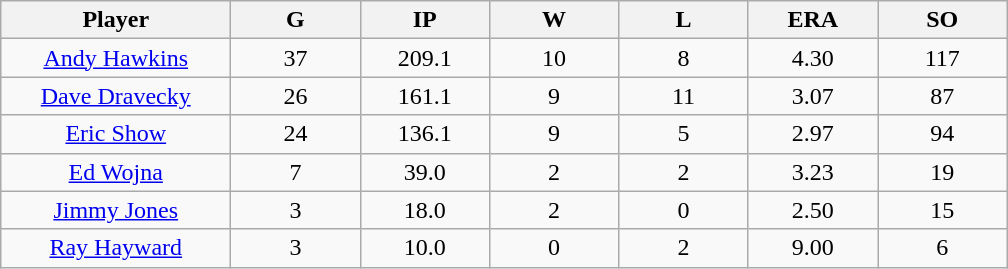<table class="wikitable sortable">
<tr>
<th bgcolor="#DDDDFF" width="16%">Player</th>
<th bgcolor="#DDDDFF" width="9%">G</th>
<th bgcolor="#DDDDFF" width="9%">IP</th>
<th bgcolor="#DDDDFF" width="9%">W</th>
<th bgcolor="#DDDDFF" width="9%">L</th>
<th bgcolor="#DDDDFF" width="9%">ERA</th>
<th bgcolor="#DDDDFF" width="9%">SO</th>
</tr>
<tr align=center>
<td><a href='#'>Andy Hawkins</a></td>
<td>37</td>
<td>209.1</td>
<td>10</td>
<td>8</td>
<td>4.30</td>
<td>117</td>
</tr>
<tr align=center>
<td><a href='#'>Dave Dravecky</a></td>
<td>26</td>
<td>161.1</td>
<td>9</td>
<td>11</td>
<td>3.07</td>
<td>87</td>
</tr>
<tr align=center>
<td><a href='#'>Eric Show</a></td>
<td>24</td>
<td>136.1</td>
<td>9</td>
<td>5</td>
<td>2.97</td>
<td>94</td>
</tr>
<tr align=center>
<td><a href='#'>Ed Wojna</a></td>
<td>7</td>
<td>39.0</td>
<td>2</td>
<td>2</td>
<td>3.23</td>
<td>19</td>
</tr>
<tr align=center>
<td><a href='#'>Jimmy Jones</a></td>
<td>3</td>
<td>18.0</td>
<td>2</td>
<td>0</td>
<td>2.50</td>
<td>15</td>
</tr>
<tr align=center>
<td><a href='#'>Ray Hayward</a></td>
<td>3</td>
<td>10.0</td>
<td>0</td>
<td>2</td>
<td>9.00</td>
<td>6</td>
</tr>
</table>
